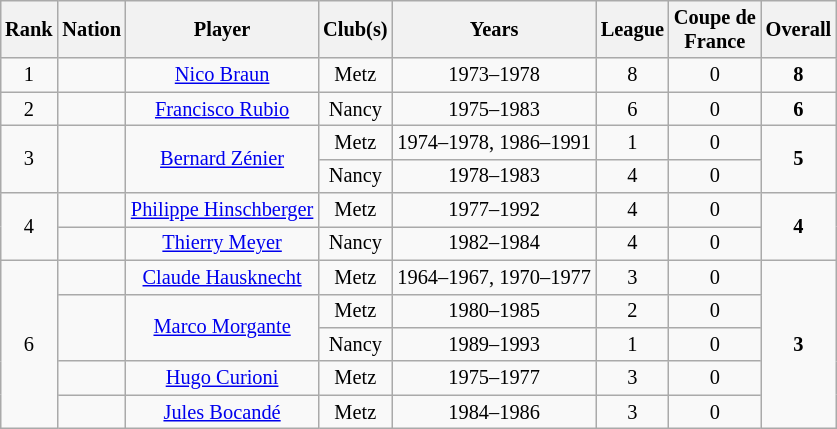<table class="wikitable sortable" style="text-align:center; margin-left:1em; font-size:85%;">
<tr>
<th>Rank</th>
<th>Nation</th>
<th>Player</th>
<th>Club(s)</th>
<th>Years</th>
<th>League</th>
<th>Coupe de<br>France</th>
<th>Overall</th>
</tr>
<tr>
<td>1</td>
<td></td>
<td><a href='#'>Nico Braun</a></td>
<td>Metz</td>
<td>1973–1978</td>
<td>8</td>
<td>0</td>
<td><strong>8</strong></td>
</tr>
<tr>
<td>2</td>
<td></td>
<td><a href='#'>Francisco Rubio</a></td>
<td>Nancy</td>
<td>1975–1983</td>
<td>6</td>
<td>0</td>
<td><strong>6</strong></td>
</tr>
<tr>
<td rowspan=2>3</td>
<td rowspan=2></td>
<td rowspan=2><a href='#'>Bernard Zénier</a></td>
<td>Metz</td>
<td>1974–1978, 1986–1991</td>
<td>1</td>
<td>0</td>
<td rowspan=2><strong>5</strong></td>
</tr>
<tr>
<td>Nancy</td>
<td>1978–1983</td>
<td>4</td>
<td>0</td>
</tr>
<tr>
<td rowspan=2>4</td>
<td></td>
<td><a href='#'>Philippe Hinschberger</a></td>
<td>Metz</td>
<td>1977–1992</td>
<td>4</td>
<td>0</td>
<td rowspan=2><strong>4</strong></td>
</tr>
<tr>
<td></td>
<td><a href='#'>Thierry Meyer</a></td>
<td>Nancy</td>
<td>1982–1984</td>
<td>4</td>
<td>0</td>
</tr>
<tr>
<td rowspan=5>6</td>
<td></td>
<td><a href='#'>Claude Hausknecht</a></td>
<td>Metz</td>
<td>1964–1967, 1970–1977</td>
<td>3</td>
<td>0</td>
<td rowspan=5><strong>3</strong></td>
</tr>
<tr>
<td rowspan=2></td>
<td rowspan=2><a href='#'>Marco Morgante</a></td>
<td>Metz</td>
<td>1980–1985</td>
<td>2</td>
<td>0</td>
</tr>
<tr>
<td>Nancy</td>
<td>1989–1993</td>
<td>1</td>
<td>0</td>
</tr>
<tr>
<td></td>
<td><a href='#'>Hugo Curioni</a></td>
<td>Metz</td>
<td>1975–1977</td>
<td>3</td>
<td>0</td>
</tr>
<tr>
<td></td>
<td><a href='#'>Jules Bocandé</a></td>
<td>Metz</td>
<td>1984–1986</td>
<td>3</td>
<td>0</td>
</tr>
</table>
